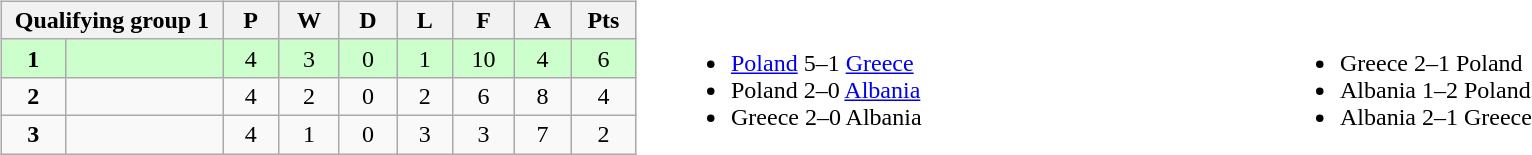<table width=100%>
<tr>
<td valign="top" width="440"><br><table class="wikitable">
<tr>
<th colspan="2">Qualifying group 1</th>
<th rowspan="1">P</th>
<th rowspan="1">W</th>
<th colspan="1">D</th>
<th colspan="1">L</th>
<th colspan="1">F</th>
<th colspan="1">A</th>
<th colspan="1">Pts</th>
</tr>
<tr style="background:#ccffcc;">
<td align=center width="50"><strong>1</strong></td>
<td width="150"><strong></strong></td>
<td align=center width="50">4</td>
<td align=center width="50">3</td>
<td align=center width="50">0</td>
<td align=center width="50">1</td>
<td align=center width="50">10</td>
<td align=center width="50">4</td>
<td align=center width="50">6</td>
</tr>
<tr>
<td align=center><strong>2</strong></td>
<td></td>
<td align=center>4</td>
<td align=center>2</td>
<td align=center>0</td>
<td align=center>2</td>
<td align=center>6</td>
<td align=center>8</td>
<td align=center>4</td>
</tr>
<tr>
<td align=center><strong>3</strong></td>
<td></td>
<td align=center>4</td>
<td align=center>1</td>
<td align=center>0</td>
<td align=center>3</td>
<td align=center>3</td>
<td align=center>7</td>
<td align=center>2</td>
</tr>
</table>
</td>
<td valign="middle" align="center"><br><table width=100%>
<tr>
<td valign="middle" align=left width=50%><br><ul><li><a href='#'>Poland</a> 5–1 <a href='#'>Greece</a></li><li>Poland 2–0 <a href='#'>Albania</a></li><li>Greece 2–0 Albania</li></ul></td>
<td valign="middle" align=left width=50%><br><ul><li>Greece 2–1 Poland</li><li>Albania 1–2 Poland</li><li>Albania 2–1 Greece</li></ul></td>
</tr>
</table>
</td>
</tr>
</table>
